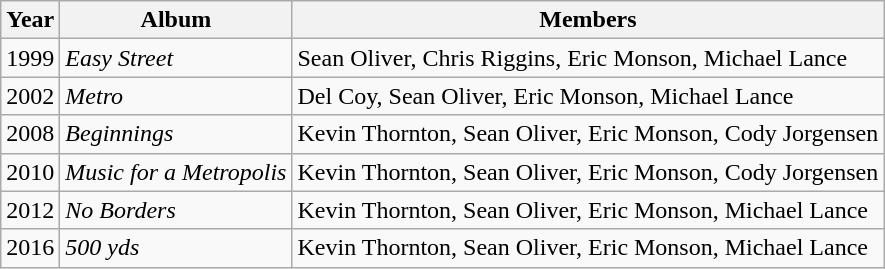<table class="wikitable">
<tr>
<th>Year</th>
<th>Album</th>
<th>Members</th>
</tr>
<tr>
<td>1999</td>
<td><em>Easy Street</em></td>
<td>Sean Oliver, Chris Riggins, Eric Monson, Michael Lance</td>
</tr>
<tr>
<td>2002</td>
<td><em>Metro</em></td>
<td>Del Coy, Sean Oliver, Eric Monson, Michael Lance</td>
</tr>
<tr>
<td>2008</td>
<td><em>Beginnings</em></td>
<td>Kevin Thornton, Sean Oliver, Eric Monson, Cody Jorgensen</td>
</tr>
<tr>
<td>2010</td>
<td><em>Music for a Metropolis</em></td>
<td>Kevin Thornton, Sean Oliver, Eric Monson, Cody Jorgensen</td>
</tr>
<tr>
<td>2012</td>
<td><em>No Borders</em></td>
<td>Kevin Thornton, Sean Oliver, Eric Monson, Michael Lance</td>
</tr>
<tr>
<td>2016</td>
<td><em>500 yds</em></td>
<td>Kevin Thornton, Sean Oliver, Eric Monson, Michael Lance</td>
</tr>
</table>
